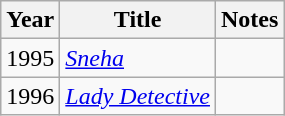<table class="wikitable">
<tr>
<th>Year</th>
<th>Title</th>
<th>Notes</th>
</tr>
<tr>
<td>1995</td>
<td><a href='#'><em>Sneha</em></a></td>
<td></td>
</tr>
<tr>
<td>1996</td>
<td><a href='#'><em>Lady Detective</em></a></td>
<td></td>
</tr>
</table>
